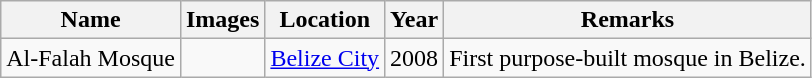<table class="wikitable sortable">
<tr>
<th>Name</th>
<th class="unsortable">Images</th>
<th>Location</th>
<th data-sort-type="data">Year</th>
<th class="unsortable">Remarks</th>
</tr>
<tr valign=top id="Belize">
<td>Al-Falah Mosque</td>
<td></td>
<td><a href='#'>Belize City</a></td>
<td>2008</td>
<td>First purpose-built mosque in Belize.</td>
</tr>
</table>
